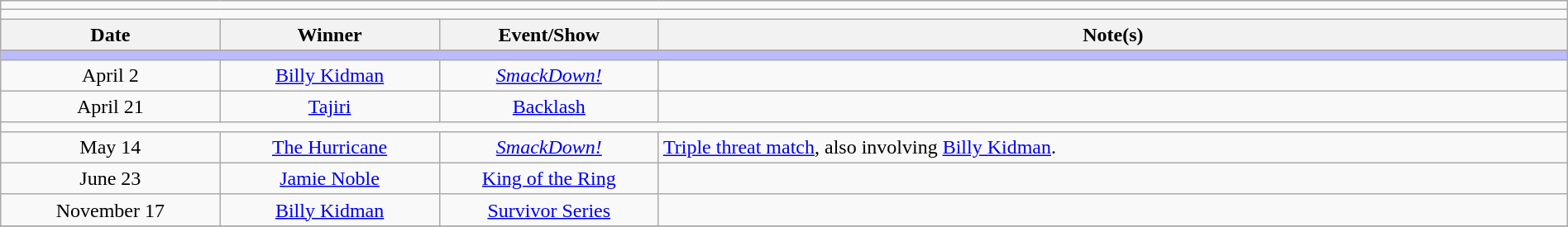<table class="wikitable" style="text-align:center; width:100%;">
<tr>
<td colspan="5"></td>
</tr>
<tr>
<td colspan="5"><strong></strong></td>
</tr>
<tr>
<th width=14%>Date</th>
<th width=14%>Winner</th>
<th width=14%>Event/Show</th>
<th width=58%>Note(s)</th>
</tr>
<tr>
</tr>
<tr style="background:#BBF;">
<td colspan="5"></td>
</tr>
<tr>
<td>April 2<br></td>
<td><a href='#'>Billy Kidman</a></td>
<td><em><a href='#'>SmackDown!</a></em></td>
<td></td>
</tr>
<tr>
<td>April 21</td>
<td><a href='#'>Tajiri</a></td>
<td><a href='#'>Backlash</a></td>
<td></td>
</tr>
<tr>
<td colspan="5"></td>
</tr>
<tr>
<td>May 14<br></td>
<td><a href='#'>The Hurricane</a></td>
<td><em><a href='#'>SmackDown!</a></em></td>
<td align=left><a href='#'>Triple threat match</a>, also involving <a href='#'>Billy Kidman</a>.</td>
</tr>
<tr>
<td>June 23</td>
<td><a href='#'>Jamie Noble</a></td>
<td><a href='#'>King of the Ring</a></td>
<td></td>
</tr>
<tr>
<td>November 17</td>
<td><a href='#'>Billy Kidman</a></td>
<td><a href='#'>Survivor Series</a></td>
<td></td>
</tr>
<tr>
</tr>
</table>
